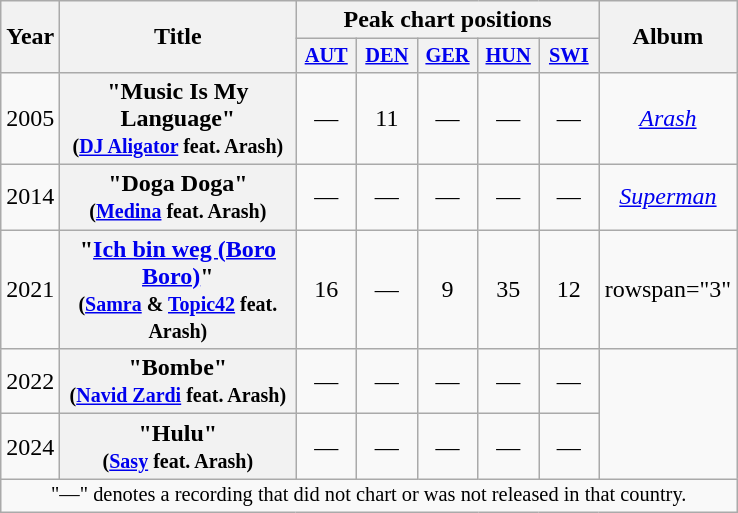<table class="wikitable plainrowheaders" style="text-align:center;">
<tr>
<th scope="col" rowspan="2">Year</th>
<th scope="col" rowspan="2" style="width:150px;">Title</th>
<th scope="col" colspan="5">Peak chart positions</th>
<th scope="col" rowspan="2">Album</th>
</tr>
<tr>
<th style="width:2.5em; font-size:85%"><a href='#'>AUT</a><br></th>
<th style="width:2.5em; font-size:85%"><a href='#'>DEN</a><br></th>
<th style="width:2.5em; font-size:85%"><a href='#'>GER</a><br></th>
<th style="width:2.5em; font-size:85%"><a href='#'>HUN</a><br></th>
<th style="width:2.5em; font-size:85%"><a href='#'>SWI</a><br></th>
</tr>
<tr>
<td>2005</td>
<th scope="row">"Music Is My Language" <br><small>(<a href='#'>DJ Aligator</a> feat. Arash)</small></th>
<td>—</td>
<td>11</td>
<td>—</td>
<td>—</td>
<td>—</td>
<td align="center"><em><a href='#'>Arash</a></em></td>
</tr>
<tr>
<td>2014</td>
<th scope="row">"Doga Doga" <br><small>(<a href='#'>Medina</a> feat. Arash)</small></th>
<td>—</td>
<td>—</td>
<td>—</td>
<td>—</td>
<td>—</td>
<td><em><a href='#'>Superman</a></em></td>
</tr>
<tr>
<td>2021</td>
<th scope="row">"<a href='#'>Ich bin weg (Boro Boro)</a>" <br><small>(<a href='#'>Samra</a> & <a href='#'>Topic42</a> feat. Arash)</small></th>
<td>16</td>
<td>—</td>
<td>9</td>
<td>35</td>
<td>12</td>
<td>rowspan="3" </td>
</tr>
<tr>
<td>2022</td>
<th scope="row">"Bombe" <br><small>(<a href='#'>Navid Zardi</a> feat. Arash)</small></th>
<td>—</td>
<td>—</td>
<td>—</td>
<td>—</td>
<td>—</td>
</tr>
<tr>
<td>2024</td>
<th scope="row">"Hulu" <br><small>(<a href='#'>Sasy</a> feat. Arash)</small></th>
<td>—</td>
<td>—</td>
<td>—</td>
<td>—</td>
<td>—</td>
</tr>
<tr>
<td align="center" colspan="8" style="font-size:85%">"—" denotes a recording that did not chart or was not released in that country.</td>
</tr>
</table>
